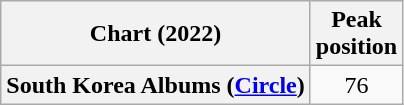<table class="wikitable plainrowheaders" style="text-align:center">
<tr>
<th scope="col">Chart (2022)</th>
<th scope="col">Peak<br>position</th>
</tr>
<tr>
<th scope="row">South Korea Albums (<a href='#'>Circle</a>)</th>
<td>76</td>
</tr>
</table>
